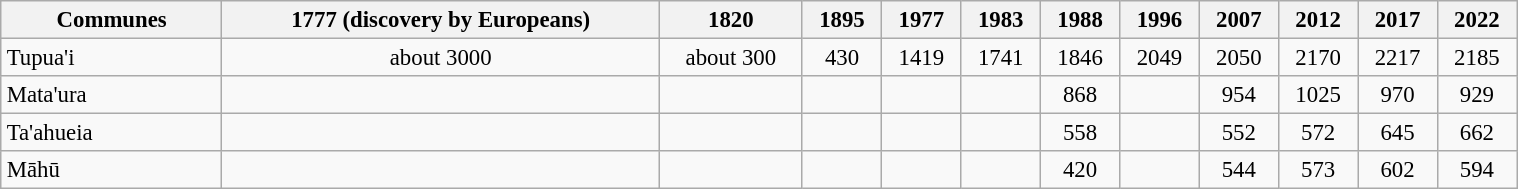<table class="wikitable sortable" style="text-align:center;width:80%;font-size:95%;margin:1em auto">
<tr>
<th width="140px">Communes</th>
<th>1777 (discovery by Europeans)</th>
<th>1820</th>
<th>1895</th>
<th>1977</th>
<th>1983</th>
<th>1988</th>
<th>1996</th>
<th>2007</th>
<th>2012</th>
<th>2017</th>
<th>2022</th>
</tr>
<tr>
<td align="left">Tupua'i</td>
<td>about 3000</td>
<td>about 300</td>
<td>430</td>
<td>1419</td>
<td>1741</td>
<td>1846</td>
<td>2049</td>
<td>2050</td>
<td>2170</td>
<td>2217</td>
<td>2185</td>
</tr>
<tr>
<td align="left">Mata'ura</td>
<td></td>
<td></td>
<td></td>
<td></td>
<td></td>
<td>868</td>
<td></td>
<td>954</td>
<td>1025</td>
<td>970</td>
<td>929</td>
</tr>
<tr>
<td align="left">Ta'ahueia</td>
<td></td>
<td></td>
<td></td>
<td></td>
<td></td>
<td>558</td>
<td></td>
<td>552</td>
<td>572</td>
<td>645</td>
<td>662</td>
</tr>
<tr>
<td align="left">Māhū</td>
<td></td>
<td></td>
<td></td>
<td></td>
<td></td>
<td>420</td>
<td></td>
<td>544</td>
<td>573</td>
<td>602</td>
<td>594</td>
</tr>
</table>
